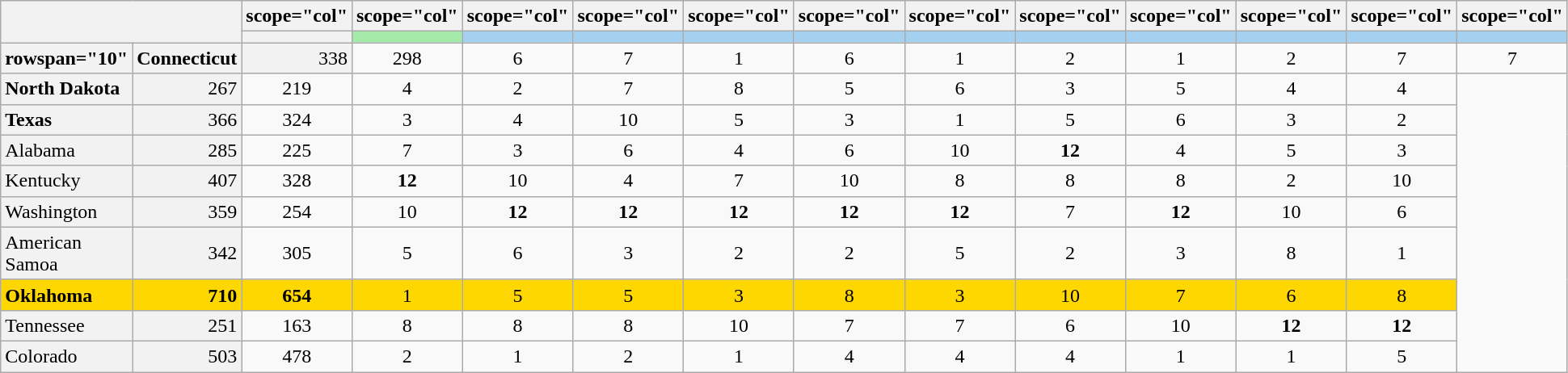<table class="wikitable plainrowheaders" style="text-align:center;">
<tr>
<td colspan="2" rowspan="2" style="text-align:left; background:#F2F2F2"></td>
<th>scope="col" </th>
<th>scope="col" </th>
<th>scope="col" </th>
<th>scope="col" </th>
<th>scope="col" </th>
<th>scope="col" </th>
<th>scope="col" </th>
<th>scope="col" </th>
<th>scope="col" </th>
<th>scope="col" </th>
<th>scope="col" </th>
<th>scope="col" </th>
</tr>
<tr>
<th style="height:2px; border-top:1px solid transparent;"></th>
<th style="background:#A4EAA9;"></th>
<th style="background:#A4D1EF;"></th>
<th style="background:#A4D1EF;"></th>
<th style="background:#A4D1EF;"></th>
<th style="background:#A4D1EF;"></th>
<th style="background:#A4D1EF;"></th>
<th style="background:#A4D1EF;"></th>
<th style="background:#A4D1EF;"></th>
<th style="background:#A4D1EF;"></th>
<th style="background:#A4D1EF;"></th>
<th style="background:#A4D1EF;"></th>
</tr>
<tr>
<th>rowspan="10" </th>
<th scope="row" style="text-align:left; background:#f2f2f2;">Connecticut</th>
<td style="text-align:right; background:#f2f2f2;">338</td>
<td>298</td>
<td>6</td>
<td>7</td>
<td>1</td>
<td>6</td>
<td>1</td>
<td>2</td>
<td>1</td>
<td>2</td>
<td>7</td>
<td>7</td>
</tr>
<tr>
<th scope="row" style="text-align:left; background:#f2f2f2;">North Dakota</th>
<td style="text-align:right; background:#f2f2f2;">267</td>
<td>219</td>
<td>4</td>
<td>2</td>
<td>7</td>
<td>8</td>
<td>5</td>
<td>6</td>
<td>3</td>
<td>5</td>
<td>4</td>
<td>4</td>
</tr>
<tr>
<th scope="row" style="text-align:left; background:#f2f2f2;">Texas</th>
<td style="text-align:right; background:#f2f2f2;">366</td>
<td>324</td>
<td>3</td>
<td>4</td>
<td>10</td>
<td>5</td>
<td>3</td>
<td>1</td>
<td>5</td>
<td>6</td>
<td>3</td>
<td>2</td>
</tr>
<tr>
<td scope="row" style="text-align:left; ; background:#f2f2f2;">Alabama</td>
<td style="text-align:right; background:#f2f2f2;">285</td>
<td>225</td>
<td>7</td>
<td>3</td>
<td>6</td>
<td>4</td>
<td>6</td>
<td>10</td>
<td><strong>12</strong></td>
<td>4</td>
<td>5</td>
<td>3</td>
</tr>
<tr>
<td scope="row" style="text-align:left; ; background:#f2f2f2;">Kentucky</td>
<td style="text-align:right; background:#f2f2f2;">407</td>
<td>328</td>
<td><strong>12</strong></td>
<td>10</td>
<td>4</td>
<td>7</td>
<td>10</td>
<td>8</td>
<td>8</td>
<td>8</td>
<td>2</td>
<td>10</td>
</tr>
<tr>
<td scope="row" style="text-align:left; ; background:#f2f2f2;">Washington</td>
<td style="text-align:right; background:#f2f2f2;">359</td>
<td>254</td>
<td>10</td>
<td><strong>12</strong></td>
<td><strong>12</strong></td>
<td><strong>12</strong></td>
<td><strong>12</strong></td>
<td><strong>12</strong></td>
<td>7</td>
<td><strong>12</strong></td>
<td>10</td>
<td>6</td>
</tr>
<tr>
<td scope="row" style="text-align:left; ; background:#f2f2f2;">American Samoa</td>
<td style="text-align:right; background:#f2f2f2;">342</td>
<td>305</td>
<td>5</td>
<td>6</td>
<td>3</td>
<td>2</td>
<td>2</td>
<td>5</td>
<td>2</td>
<td>3</td>
<td>8</td>
<td>1</td>
</tr>
<tr bgcolor=gold>
<td scope="row" style="text-align:left; ; background:gold;"><strong>Oklahoma</strong></td>
<td style="text-align:right; background:gold;"><strong>710</strong></td>
<td><strong>654</strong></td>
<td>1</td>
<td>5</td>
<td>5</td>
<td>3</td>
<td>8</td>
<td>3</td>
<td>10</td>
<td>7</td>
<td>6</td>
<td>8</td>
</tr>
<tr>
<td scope="row" style="text-align:left; ; background:#f2f2f2;">Tennessee</td>
<td style="text-align:right; background:#f2f2f2;">251</td>
<td>163</td>
<td>8</td>
<td>8</td>
<td>8</td>
<td>10</td>
<td>7</td>
<td>7</td>
<td>6</td>
<td>10</td>
<td><strong>12</strong></td>
<td><strong>12</strong></td>
</tr>
<tr>
<td scope="row" style="text-align:left; ; background:#f2f2f2;">Colorado</td>
<td style="text-align:right; background:#f2f2f2;">503</td>
<td>478</td>
<td>2</td>
<td>1</td>
<td>2</td>
<td>1</td>
<td>4</td>
<td>4</td>
<td>4</td>
<td>1</td>
<td>1</td>
<td>5</td>
</tr>
</table>
